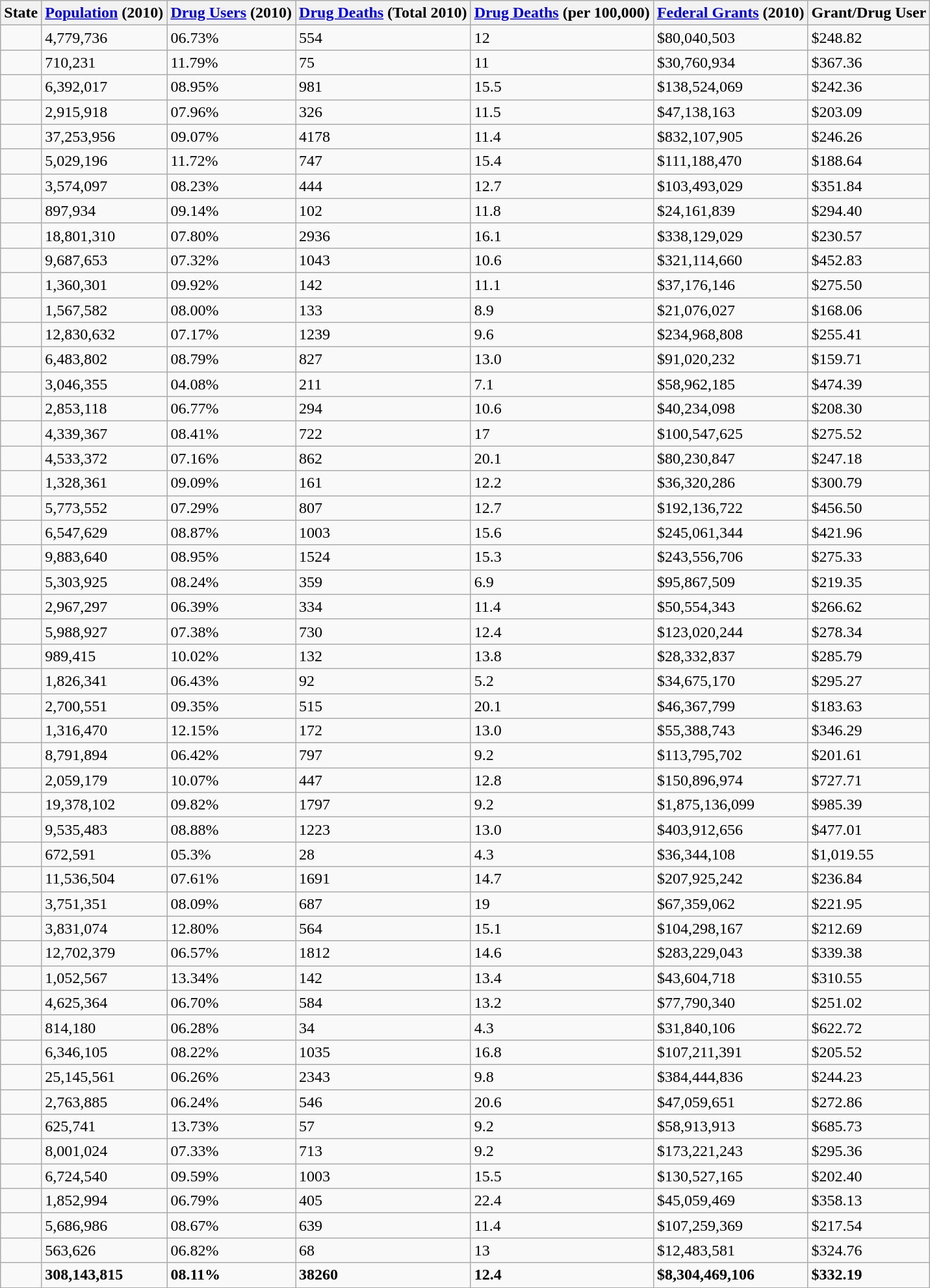<table class="wikitable sortable">
<tr>
<th>State</th>
<th><a href='#'>Population</a> (2010)</th>
<th><a href='#'>Drug Users</a> (2010)</th>
<th><a href='#'>Drug Deaths</a> (Total 2010)</th>
<th><a href='#'>Drug Deaths</a> (per 100,000)</th>
<th><a href='#'>Federal Grants</a> (2010)</th>
<th>Grant/Drug User</th>
</tr>
<tr>
<td></td>
<td>4,779,736</td>
<td>06.73%</td>
<td>554</td>
<td>12</td>
<td>$80,040,503</td>
<td>$248.82</td>
</tr>
<tr>
<td></td>
<td>710,231</td>
<td>11.79%</td>
<td>75</td>
<td>11</td>
<td>$30,760,934</td>
<td>$367.36</td>
</tr>
<tr>
<td></td>
<td>6,392,017</td>
<td>08.95%</td>
<td>981</td>
<td>15.5</td>
<td>$138,524,069</td>
<td>$242.36</td>
</tr>
<tr>
<td></td>
<td>2,915,918</td>
<td>07.96%</td>
<td>326</td>
<td>11.5</td>
<td>$47,138,163</td>
<td>$203.09</td>
</tr>
<tr>
<td></td>
<td>37,253,956</td>
<td>09.07%</td>
<td>4178</td>
<td>11.4</td>
<td>$832,107,905</td>
<td>$246.26</td>
</tr>
<tr>
<td></td>
<td>5,029,196</td>
<td>11.72%</td>
<td>747</td>
<td>15.4</td>
<td>$111,188,470</td>
<td>$188.64</td>
</tr>
<tr>
<td></td>
<td>3,574,097</td>
<td>08.23%</td>
<td>444</td>
<td>12.7</td>
<td>$103,493,029</td>
<td>$351.84</td>
</tr>
<tr>
<td></td>
<td>897,934</td>
<td>09.14%</td>
<td>102</td>
<td>11.8</td>
<td>$24,161,839</td>
<td>$294.40</td>
</tr>
<tr>
<td></td>
<td>18,801,310</td>
<td>07.80%</td>
<td>2936</td>
<td>16.1</td>
<td>$338,129,029</td>
<td>$230.57</td>
</tr>
<tr>
<td></td>
<td>9,687,653</td>
<td>07.32%</td>
<td>1043</td>
<td>10.6</td>
<td>$321,114,660</td>
<td>$452.83</td>
</tr>
<tr>
<td></td>
<td>1,360,301</td>
<td>09.92%</td>
<td>142</td>
<td>11.1</td>
<td>$37,176,146</td>
<td>$275.50</td>
</tr>
<tr>
<td></td>
<td>1,567,582</td>
<td>08.00%</td>
<td>133</td>
<td>8.9</td>
<td>$21,076,027</td>
<td>$168.06</td>
</tr>
<tr>
<td></td>
<td>12,830,632</td>
<td>07.17%</td>
<td>1239</td>
<td>9.6</td>
<td>$234,968,808</td>
<td>$255.41</td>
</tr>
<tr>
<td></td>
<td>6,483,802</td>
<td>08.79%</td>
<td>827</td>
<td>13.0</td>
<td>$91,020,232</td>
<td>$159.71</td>
</tr>
<tr>
<td></td>
<td>3,046,355</td>
<td>04.08%</td>
<td>211</td>
<td>7.1</td>
<td>$58,962,185</td>
<td>$474.39</td>
</tr>
<tr>
<td></td>
<td>2,853,118</td>
<td>06.77%</td>
<td>294</td>
<td>10.6</td>
<td>$40,234,098</td>
<td>$208.30</td>
</tr>
<tr>
<td></td>
<td>4,339,367</td>
<td>08.41%</td>
<td>722</td>
<td>17</td>
<td>$100,547,625</td>
<td>$275.52</td>
</tr>
<tr>
<td></td>
<td>4,533,372</td>
<td>07.16%</td>
<td>862</td>
<td>20.1</td>
<td>$80,230,847</td>
<td>$247.18</td>
</tr>
<tr>
<td></td>
<td>1,328,361</td>
<td>09.09%</td>
<td>161</td>
<td>12.2</td>
<td>$36,320,286</td>
<td>$300.79</td>
</tr>
<tr>
<td></td>
<td>5,773,552</td>
<td>07.29%</td>
<td>807</td>
<td>12.7</td>
<td>$192,136,722</td>
<td>$456.50</td>
</tr>
<tr>
<td></td>
<td>6,547,629</td>
<td>08.87%</td>
<td>1003</td>
<td>15.6</td>
<td>$245,061,344</td>
<td>$421.96</td>
</tr>
<tr>
<td></td>
<td>9,883,640</td>
<td>08.95%</td>
<td>1524</td>
<td>15.3</td>
<td>$243,556,706</td>
<td>$275.33</td>
</tr>
<tr>
<td></td>
<td>5,303,925</td>
<td>08.24%</td>
<td>359</td>
<td>6.9</td>
<td>$95,867,509</td>
<td>$219.35</td>
</tr>
<tr>
<td></td>
<td>2,967,297</td>
<td>06.39%</td>
<td>334</td>
<td>11.4</td>
<td>$50,554,343</td>
<td>$266.62</td>
</tr>
<tr>
<td></td>
<td>5,988,927</td>
<td>07.38%</td>
<td>730</td>
<td>12.4</td>
<td>$123,020,244</td>
<td>$278.34</td>
</tr>
<tr>
<td></td>
<td>989,415</td>
<td>10.02%</td>
<td>132</td>
<td>13.8</td>
<td>$28,332,837</td>
<td>$285.79</td>
</tr>
<tr>
<td></td>
<td>1,826,341</td>
<td>06.43%</td>
<td>92</td>
<td>5.2</td>
<td>$34,675,170</td>
<td>$295.27</td>
</tr>
<tr>
<td></td>
<td>2,700,551</td>
<td>09.35%</td>
<td>515</td>
<td>20.1</td>
<td>$46,367,799</td>
<td>$183.63</td>
</tr>
<tr>
<td></td>
<td>1,316,470</td>
<td>12.15%</td>
<td>172</td>
<td>13.0</td>
<td>$55,388,743</td>
<td>$346.29</td>
</tr>
<tr>
<td></td>
<td>8,791,894</td>
<td>06.42%</td>
<td>797</td>
<td>9.2</td>
<td>$113,795,702</td>
<td>$201.61</td>
</tr>
<tr>
<td></td>
<td>2,059,179</td>
<td>10.07%</td>
<td>447</td>
<td>12.8</td>
<td>$150,896,974</td>
<td>$727.71</td>
</tr>
<tr>
<td></td>
<td>19,378,102</td>
<td>09.82%</td>
<td>1797</td>
<td>9.2</td>
<td>$1,875,136,099</td>
<td>$985.39</td>
</tr>
<tr>
<td></td>
<td>9,535,483</td>
<td>08.88%</td>
<td>1223</td>
<td>13.0</td>
<td>$403,912,656</td>
<td>$477.01</td>
</tr>
<tr>
<td></td>
<td>672,591</td>
<td>05.3%</td>
<td>28</td>
<td>4.3</td>
<td>$36,344,108</td>
<td>$1,019.55</td>
</tr>
<tr>
<td></td>
<td>11,536,504</td>
<td>07.61%</td>
<td>1691</td>
<td>14.7</td>
<td>$207,925,242</td>
<td>$236.84</td>
</tr>
<tr>
<td></td>
<td>3,751,351</td>
<td>08.09%</td>
<td>687</td>
<td>19</td>
<td>$67,359,062</td>
<td>$221.95</td>
</tr>
<tr>
<td></td>
<td>3,831,074</td>
<td>12.80%</td>
<td>564</td>
<td>15.1</td>
<td>$104,298,167</td>
<td>$212.69</td>
</tr>
<tr>
<td></td>
<td>12,702,379</td>
<td>06.57%</td>
<td>1812</td>
<td>14.6</td>
<td>$283,229,043</td>
<td>$339.38</td>
</tr>
<tr>
<td></td>
<td>1,052,567</td>
<td>13.34%</td>
<td>142</td>
<td>13.4</td>
<td>$43,604,718</td>
<td>$310.55</td>
</tr>
<tr>
<td></td>
<td>4,625,364</td>
<td>06.70%</td>
<td>584</td>
<td>13.2</td>
<td>$77,790,340</td>
<td>$251.02</td>
</tr>
<tr>
<td></td>
<td>814,180</td>
<td>06.28%</td>
<td>34</td>
<td>4.3</td>
<td>$31,840,106</td>
<td>$622.72</td>
</tr>
<tr>
<td></td>
<td>6,346,105</td>
<td>08.22%</td>
<td>1035</td>
<td>16.8</td>
<td>$107,211,391</td>
<td>$205.52</td>
</tr>
<tr>
<td></td>
<td>25,145,561</td>
<td>06.26%</td>
<td>2343</td>
<td>9.8</td>
<td>$384,444,836</td>
<td>$244.23</td>
</tr>
<tr>
<td></td>
<td>2,763,885</td>
<td>06.24%</td>
<td>546</td>
<td>20.6</td>
<td>$47,059,651</td>
<td>$272.86</td>
</tr>
<tr>
<td></td>
<td>625,741</td>
<td>13.73%</td>
<td>57</td>
<td>9.2</td>
<td>$58,913,913</td>
<td>$685.73</td>
</tr>
<tr>
<td></td>
<td>8,001,024</td>
<td>07.33%</td>
<td>713</td>
<td>9.2</td>
<td>$173,221,243</td>
<td>$295.36</td>
</tr>
<tr>
<td></td>
<td>6,724,540</td>
<td>09.59%</td>
<td>1003</td>
<td>15.5</td>
<td>$130,527,165</td>
<td>$202.40</td>
</tr>
<tr>
<td></td>
<td>1,852,994</td>
<td>06.79%</td>
<td>405</td>
<td>22.4</td>
<td>$45,059,469</td>
<td>$358.13</td>
</tr>
<tr>
<td></td>
<td>5,686,986</td>
<td>08.67%</td>
<td>639</td>
<td>11.4</td>
<td>$107,259,369</td>
<td>$217.54</td>
</tr>
<tr>
<td></td>
<td>563,626</td>
<td>06.82%</td>
<td>68</td>
<td>13</td>
<td>$12,483,581</td>
<td>$324.76</td>
</tr>
<tr>
<td><strong></strong></td>
<td><strong>308,143,815</strong></td>
<td><strong>08.11%</strong></td>
<td><strong>38260</strong></td>
<td><strong>12.4</strong></td>
<td><strong>$8,304,469,106</strong></td>
<td><strong>$332.19</strong></td>
</tr>
</table>
